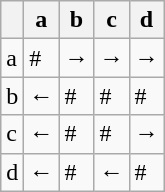<table class="wikitable">
<tr>
<th></th>
<th>a</th>
<th>b</th>
<th>c</th>
<th>d</th>
</tr>
<tr>
<td>a</td>
<td>#</td>
<td>→</td>
<td>→</td>
<td>→</td>
</tr>
<tr>
<td>b</td>
<td>←</td>
<td>#</td>
<td>#</td>
<td>#</td>
</tr>
<tr>
<td>c</td>
<td>←</td>
<td>#</td>
<td>#</td>
<td>→</td>
</tr>
<tr>
<td>d</td>
<td>←</td>
<td>#</td>
<td>←</td>
<td>#</td>
</tr>
</table>
